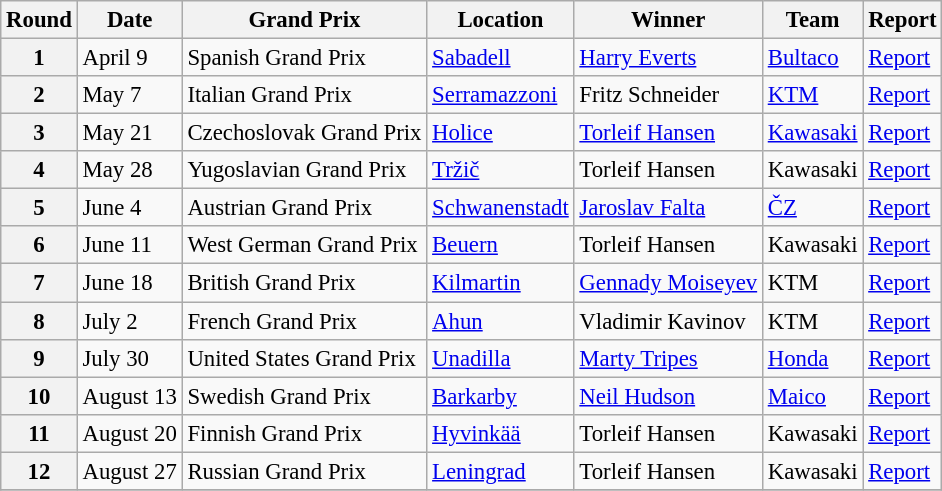<table class="wikitable" style="font-size: 95%;">
<tr>
<th align=center>Round</th>
<th align=center>Date</th>
<th align=center>Grand Prix</th>
<th align=center>Location</th>
<th align=center>Winner</th>
<th align=center>Team</th>
<th align=center>Report</th>
</tr>
<tr>
<th>1</th>
<td>April 9</td>
<td> Spanish Grand Prix</td>
<td><a href='#'>Sabadell</a></td>
<td> <a href='#'>Harry Everts</a></td>
<td><a href='#'>Bultaco</a></td>
<td><a href='#'>Report</a></td>
</tr>
<tr>
<th>2</th>
<td>May 7</td>
<td> Italian Grand Prix</td>
<td><a href='#'>Serramazzoni</a></td>
<td> Fritz Schneider</td>
<td><a href='#'>KTM</a></td>
<td><a href='#'>Report</a></td>
</tr>
<tr>
<th>3</th>
<td>May 21</td>
<td> Czechoslovak Grand Prix</td>
<td><a href='#'>Holice</a></td>
<td> <a href='#'>Torleif Hansen</a></td>
<td><a href='#'>Kawasaki</a></td>
<td><a href='#'>Report</a></td>
</tr>
<tr>
<th>4</th>
<td>May 28</td>
<td> Yugoslavian Grand Prix</td>
<td><a href='#'>Tržič</a></td>
<td> Torleif Hansen</td>
<td>Kawasaki</td>
<td><a href='#'>Report</a></td>
</tr>
<tr>
<th>5</th>
<td>June 4</td>
<td> Austrian Grand Prix</td>
<td><a href='#'>Schwanenstadt</a></td>
<td> <a href='#'>Jaroslav Falta</a></td>
<td><a href='#'>ČZ</a></td>
<td><a href='#'>Report</a></td>
</tr>
<tr>
<th>6</th>
<td>June 11</td>
<td> West German Grand Prix</td>
<td><a href='#'>Beuern</a></td>
<td> Torleif Hansen</td>
<td>Kawasaki</td>
<td><a href='#'>Report</a></td>
</tr>
<tr>
<th>7</th>
<td>June 18</td>
<td> British Grand Prix</td>
<td><a href='#'>Kilmartin</a></td>
<td> <a href='#'>Gennady Moiseyev</a></td>
<td>KTM</td>
<td><a href='#'>Report</a></td>
</tr>
<tr>
<th>8</th>
<td>July 2</td>
<td> French Grand Prix</td>
<td><a href='#'>Ahun</a></td>
<td> Vladimir Kavinov</td>
<td>KTM</td>
<td><a href='#'>Report</a></td>
</tr>
<tr>
<th>9</th>
<td>July 30</td>
<td> United States Grand Prix</td>
<td><a href='#'>Unadilla</a></td>
<td> <a href='#'>Marty Tripes</a></td>
<td><a href='#'>Honda</a></td>
<td><a href='#'>Report</a></td>
</tr>
<tr>
<th>10</th>
<td>August 13</td>
<td> Swedish Grand Prix</td>
<td><a href='#'>Barkarby</a></td>
<td> <a href='#'>Neil Hudson</a></td>
<td><a href='#'>Maico</a></td>
<td><a href='#'>Report</a></td>
</tr>
<tr>
<th>11</th>
<td>August 20</td>
<td> Finnish Grand Prix</td>
<td><a href='#'>Hyvinkää</a></td>
<td> Torleif Hansen</td>
<td>Kawasaki</td>
<td><a href='#'>Report</a></td>
</tr>
<tr>
<th>12</th>
<td>August 27</td>
<td> Russian Grand Prix</td>
<td><a href='#'>Leningrad</a></td>
<td> Torleif Hansen</td>
<td>Kawasaki</td>
<td><a href='#'>Report</a></td>
</tr>
<tr>
</tr>
</table>
